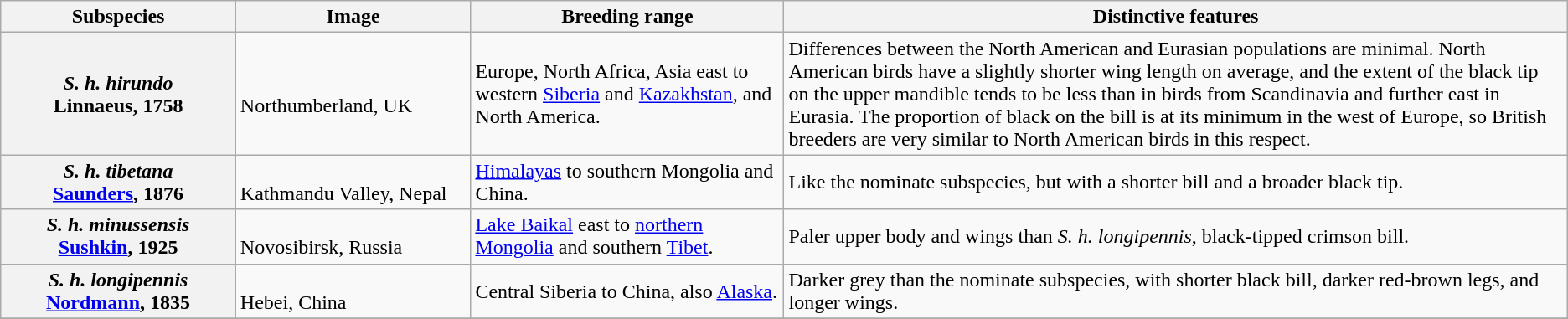<table class="wikitable plainrowheaders">
<tr>
<th scope="col" width=15%>Subspecies</th>
<th scope="col" width=15%>Image</th>
<th scope="col" width=20%>Breeding range</th>
<th scope="col" width=50%>Distinctive features</th>
</tr>
<tr>
<th scope="row"><em>S. h. hirundo</em> <br>Linnaeus, 1758</th>
<td><br>Northumberland, UK</td>
<td>Europe, North Africa, Asia east to western <a href='#'>Siberia</a> and <a href='#'>Kazakhstan</a>, and North America.</td>
<td>Differences between the North American and Eurasian populations are minimal. North American birds have a slightly shorter wing length on average, and the extent of the black tip on the upper mandible tends to be less than in birds from Scandinavia and further east in Eurasia. The proportion of black on the bill is at its minimum in the west of Europe, so British breeders are very similar to North American birds in this respect.</td>
</tr>
<tr>
<th scope="row"><em>S. h. tibetana</em> <br><a href='#'>Saunders</a>, 1876</th>
<td><br>Kathmandu Valley, Nepal</td>
<td><a href='#'>Himalayas</a> to southern Mongolia and China.</td>
<td>Like the nominate subspecies, but with a shorter bill and a broader black tip.</td>
</tr>
<tr>
<th scope="row"><em>S. h. minussensis</em> <br><a href='#'>Sushkin</a>, 1925</th>
<td><br>Novosibirsk, Russia</td>
<td><a href='#'>Lake Baikal</a> east to <a href='#'>northern Mongolia</a> and southern <a href='#'>Tibet</a>.</td>
<td>Paler upper body and wings than <em>S. h. longipennis</em>, black-tipped crimson bill.</td>
</tr>
<tr>
<th scope="row"><em>S. h. longipennis</em><br> <a href='#'>Nordmann</a>, 1835</th>
<td><br>Hebei, China</td>
<td>Central Siberia to China, also <a href='#'>Alaska</a>.</td>
<td>Darker grey than the nominate subspecies, with shorter black bill, darker red-brown legs, and longer wings.</td>
</tr>
<tr>
</tr>
</table>
